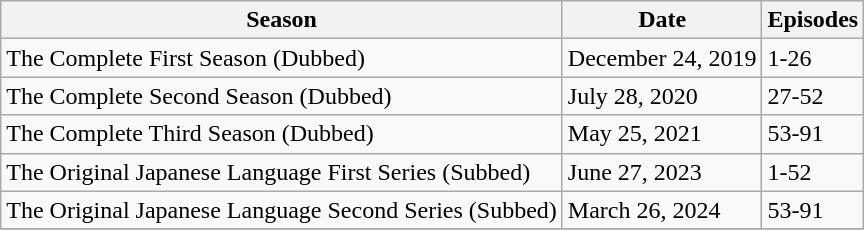<table class=wikitable>
<tr>
<th>Season</th>
<th>Date</th>
<th>Episodes</th>
</tr>
<tr>
<td>The Complete First Season (Dubbed)</td>
<td>December 24, 2019</td>
<td>1-26</td>
</tr>
<tr>
<td>The Complete Second Season (Dubbed)</td>
<td>July 28, 2020</td>
<td>27-52</td>
</tr>
<tr>
<td>The Complete Third Season (Dubbed)</td>
<td>May 25, 2021</td>
<td>53-91</td>
</tr>
<tr>
<td>The Original Japanese Language First Series (Subbed)</td>
<td>June 27, 2023</td>
<td>1-52</td>
</tr>
<tr>
<td>The Original Japanese Language Second Series (Subbed)</td>
<td>March 26, 2024</td>
<td>53-91</td>
</tr>
<tr>
</tr>
</table>
